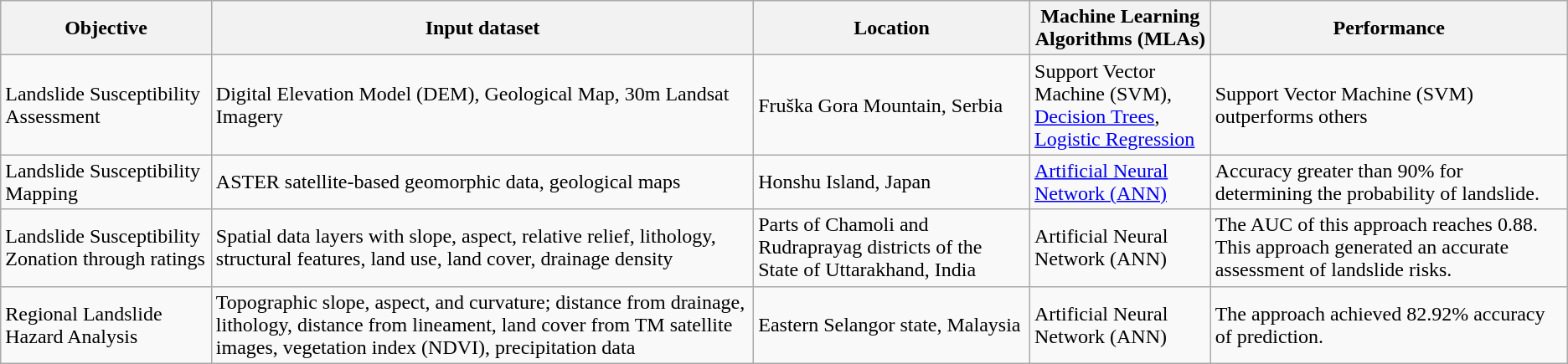<table class="wikitable">
<tr>
<th>Objective</th>
<th>Input dataset</th>
<th>Location</th>
<th>Machine Learning Algorithms (MLAs)</th>
<th>Performance</th>
</tr>
<tr>
<td>Landslide Susceptibility Assessment</td>
<td>Digital Elevation Model (DEM), Geological Map, 30m Landsat Imagery</td>
<td>Fruška Gora Mountain, Serbia</td>
<td>Support Vector Machine (SVM),<br><a href='#'>Decision Trees</a>, <a href='#'>Logistic Regression</a></td>
<td>Support Vector Machine (SVM) outperforms others</td>
</tr>
<tr>
<td>Landslide Susceptibility Mapping</td>
<td>ASTER satellite-based geomorphic data, geological maps</td>
<td>Honshu Island, Japan</td>
<td><a href='#'>Artificial Neural Network (ANN)</a></td>
<td>Accuracy greater than 90% for determining the probability of landslide.</td>
</tr>
<tr>
<td>Landslide Susceptibility Zonation through ratings</td>
<td>Spatial data layers with slope, aspect, relative relief, lithology, structural features, land use, land cover, drainage density</td>
<td>Parts of Chamoli and Rudraprayag districts of the State of Uttarakhand, India</td>
<td>Artificial Neural Network (ANN)</td>
<td>The AUC of this approach reaches 0.88. This approach generated an accurate assessment of landslide risks.</td>
</tr>
<tr>
<td>Regional Landslide Hazard Analysis</td>
<td>Topographic slope, aspect, and curvature; distance from drainage, lithology, distance from lineament, land cover from TM satellite images, vegetation index (NDVI), precipitation data</td>
<td>Eastern Selangor state, Malaysia</td>
<td>Artificial Neural Network (ANN)</td>
<td>The approach achieved 82.92% accuracy of prediction.</td>
</tr>
</table>
